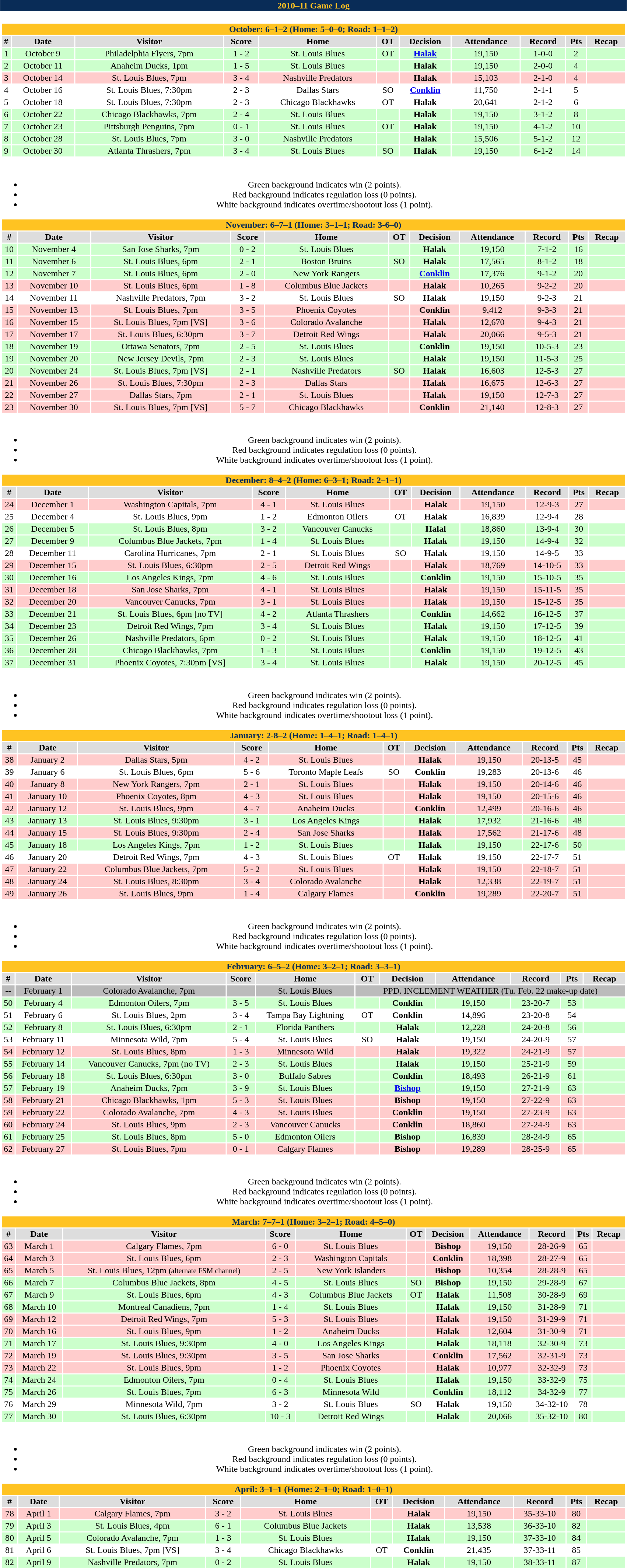<table class="toccolours collapsible collapsed" width=90% style="clear:both; margin:1.5em auto; text-align:center;">
<tr>
<th colspan=11 style="background:#092c57; color:#ffc322;">2010–11 Game Log</th>
</tr>
<tr>
<td colspan=11><br><table class="toccolours collapsible collapsed" width=100%>
<tr>
<th colspan=11 style="background:#ffc322; color:#092c57;">October: 6–1–2 (Home: 5–0–0; Road: 1–1–2)</th>
</tr>
<tr align="center" bgcolor="#dddddd">
<td><strong>#</strong></td>
<td><strong>Date</strong></td>
<td><strong>Visitor</strong></td>
<td><strong>Score</strong></td>
<td><strong>Home</strong></td>
<td><strong>OT</strong></td>
<td><strong>Decision</strong></td>
<td><strong>Attendance</strong></td>
<td><strong>Record</strong></td>
<td><strong>Pts</strong></td>
<td><strong>Recap</strong></td>
</tr>
<tr align="center" bgcolor="#ccffcc">
<td>1</td>
<td>October 9</td>
<td>Philadelphia Flyers, 7pm</td>
<td>1 - 2</td>
<td>St. Louis Blues</td>
<td>OT</td>
<td><strong><a href='#'>Halak</a></strong></td>
<td>19,150</td>
<td>1-0-0</td>
<td>2</td>
<td></td>
</tr>
<tr align="center" bgcolor="#ccffcc">
<td>2</td>
<td>October 11</td>
<td>Anaheim Ducks, 1pm</td>
<td>1 - 5</td>
<td>St. Louis Blues</td>
<td></td>
<td><strong>Halak</strong></td>
<td>19,150</td>
<td>2-0-0</td>
<td>4</td>
<td></td>
</tr>
<tr align="center" bgcolor="#ffcccc">
<td>3</td>
<td>October 14</td>
<td>St. Louis Blues, 7pm</td>
<td>3 - 4</td>
<td>Nashville Predators</td>
<td></td>
<td><strong>Halak</strong></td>
<td>15,103</td>
<td>2-1-0</td>
<td>4</td>
<td></td>
</tr>
<tr align="center" bgcolor="#ffffff">
<td>4</td>
<td>October 16</td>
<td>St. Louis Blues, 7:30pm</td>
<td>2 - 3</td>
<td>Dallas Stars</td>
<td>SO</td>
<td><strong><a href='#'>Conklin</a></strong></td>
<td>11,750</td>
<td>2-1-1</td>
<td>5</td>
<td></td>
</tr>
<tr align="center" bgcolor="#ffffff">
<td>5</td>
<td>October 18</td>
<td>St. Louis Blues, 7:30pm</td>
<td>2 - 3</td>
<td>Chicago Blackhawks</td>
<td>OT</td>
<td><strong>Halak</strong></td>
<td>20,641</td>
<td>2-1-2</td>
<td>6</td>
<td></td>
</tr>
<tr align="center" bgcolor="#ccffcc">
<td>6</td>
<td>October 22</td>
<td>Chicago Blackhawks, 7pm</td>
<td>2 - 4</td>
<td>St. Louis Blues</td>
<td></td>
<td><strong>Halak</strong></td>
<td>19,150</td>
<td>3-1-2</td>
<td>8</td>
<td></td>
</tr>
<tr align="center" bgcolor="#ccffcc">
<td>7</td>
<td>October 23</td>
<td>Pittsburgh Penguins, 7pm</td>
<td>0 - 1</td>
<td>St. Louis Blues</td>
<td>OT</td>
<td><strong>Halak</strong></td>
<td>19,150</td>
<td>4-1-2</td>
<td>10</td>
<td></td>
</tr>
<tr align="center" bgcolor="#ccffcc">
<td>8</td>
<td>October 28</td>
<td>St. Louis Blues, 7pm</td>
<td>3 - 0</td>
<td>Nashville Predators</td>
<td></td>
<td><strong>Halak</strong></td>
<td>15,506</td>
<td>5-1-2</td>
<td>12</td>
<td></td>
</tr>
<tr align="center" bgcolor="#ccffcc">
<td>9</td>
<td>October 30</td>
<td>Atlanta Thrashers, 7pm</td>
<td>3 - 4</td>
<td>St. Louis Blues</td>
<td>SO</td>
<td><strong>Halak</strong></td>
<td>19,150</td>
<td>6-1-2</td>
<td>14</td>
<td></td>
</tr>
<tr align="center" bgcolor="#ccffcc">
</tr>
</table>
</td>
</tr>
<tr>
<td colspan=11><br><ul><li>Green background  indicates win (2 points).</li><li>Red background  indicates regulation loss (0 points).</li><li>White background  indicates overtime/shootout loss (1 point).</li></ul><table class="toccolours collapsible collapsed" width=100%>
<tr>
<th colspan=11 style="background:#ffc322; color:#092c57;">November: 6–7–1 (Home: 3–1–1; Road: 3-6–0)</th>
</tr>
<tr align="center" bgcolor="#dddddd">
<td><strong>#</strong></td>
<td><strong>Date</strong></td>
<td><strong>Visitor</strong></td>
<td><strong>Score</strong></td>
<td><strong>Home</strong></td>
<td><strong>OT</strong></td>
<td><strong>Decision</strong></td>
<td><strong>Attendance</strong></td>
<td><strong>Record</strong></td>
<td><strong>Pts</strong></td>
<td><strong>Recap</strong></td>
</tr>
<tr align="center" bgcolor="#ccffcc">
<td>10</td>
<td>November 4</td>
<td>San Jose Sharks, 7pm</td>
<td>0 - 2</td>
<td>St. Louis Blues</td>
<td></td>
<td><strong>Halak</strong></td>
<td>19,150</td>
<td>7-1-2</td>
<td>16</td>
<td></td>
</tr>
<tr align="center" bgcolor="#ccffcc">
<td>11</td>
<td>November 6</td>
<td>St. Louis Blues, 6pm</td>
<td>2 - 1</td>
<td>Boston Bruins</td>
<td>SO</td>
<td><strong>Halak</strong></td>
<td>17,565</td>
<td>8-1-2</td>
<td>18</td>
<td></td>
</tr>
<tr align="center" bgcolor="#ccffcc">
<td>12</td>
<td>November 7</td>
<td>St. Louis Blues, 6pm</td>
<td>2 - 0</td>
<td>New York Rangers</td>
<td></td>
<td><strong><a href='#'>Conklin</a></strong></td>
<td>17,376</td>
<td>9-1-2</td>
<td>20</td>
<td></td>
</tr>
<tr align="center" bgcolor="#ffcccc">
<td>13</td>
<td>November 10</td>
<td>St. Louis Blues, 6pm</td>
<td>1 - 8</td>
<td>Columbus Blue Jackets</td>
<td></td>
<td><strong>Halak</strong></td>
<td>10,265</td>
<td>9-2-2</td>
<td>20</td>
<td></td>
</tr>
<tr align="center" bgcolor="#ffffff">
<td>14</td>
<td>November 11</td>
<td>Nashville Predators, 7pm</td>
<td>3 - 2</td>
<td>St. Louis Blues</td>
<td>SO</td>
<td><strong>Halak</strong></td>
<td>19,150</td>
<td>9-2-3</td>
<td>21</td>
<td></td>
</tr>
<tr align="center" bgcolor="#ffcccc">
<td>15</td>
<td>November 13</td>
<td>St. Louis Blues, 7pm</td>
<td>3 - 5</td>
<td>Phoenix Coyotes</td>
<td></td>
<td><strong>Conklin</strong></td>
<td>9,412</td>
<td>9-3-3</td>
<td>21</td>
<td></td>
</tr>
<tr align="center" bgcolor="#ffcccc">
<td>16</td>
<td>November 15</td>
<td>St. Louis Blues, 7pm [VS]</td>
<td>3 - 6</td>
<td>Colorado Avalanche</td>
<td></td>
<td><strong>Halak</strong></td>
<td>12,670</td>
<td>9-4-3</td>
<td>21</td>
<td></td>
</tr>
<tr align="center" bgcolor="#ffcccc">
<td>17</td>
<td>November 17</td>
<td>St. Louis Blues, 6:30pm</td>
<td>3 - 7</td>
<td>Detroit Red Wings</td>
<td></td>
<td><strong>Halak</strong></td>
<td>20,066</td>
<td>9-5-3</td>
<td>21</td>
<td></td>
</tr>
<tr align="center" bgcolor="#ccffcc">
<td>18</td>
<td>November 19</td>
<td>Ottawa Senators, 7pm</td>
<td>2 - 5</td>
<td>St. Louis Blues</td>
<td></td>
<td><strong>Conklin</strong></td>
<td>19,150</td>
<td>10-5-3</td>
<td>23</td>
<td></td>
</tr>
<tr align="center" bgcolor="#ccffcc">
<td>19</td>
<td>November 20</td>
<td>New Jersey Devils, 7pm</td>
<td>2 - 3</td>
<td>St. Louis Blues</td>
<td></td>
<td><strong>Halak</strong></td>
<td>19,150</td>
<td>11-5-3</td>
<td>25</td>
<td></td>
</tr>
<tr align="center" bgcolor="#ccffcc">
<td>20</td>
<td>November 24</td>
<td>St. Louis Blues, 7pm [VS]</td>
<td>2 - 1</td>
<td>Nashville Predators</td>
<td>SO</td>
<td><strong>Halak</strong></td>
<td>16,603</td>
<td>12-5-3</td>
<td>27</td>
<td></td>
</tr>
<tr align="center" bgcolor="#ffcccc">
<td>21</td>
<td>November 26</td>
<td>St. Louis Blues, 7:30pm</td>
<td>2 - 3</td>
<td>Dallas Stars</td>
<td></td>
<td><strong>Halak</strong></td>
<td>16,675</td>
<td>12-6-3</td>
<td>27</td>
<td></td>
</tr>
<tr align="center" bgcolor="#ffcccc">
<td>22</td>
<td>November 27</td>
<td>Dallas Stars, 7pm</td>
<td>2 - 1</td>
<td>St. Louis Blues</td>
<td></td>
<td><strong>Halak</strong></td>
<td>19,150</td>
<td>12-7-3</td>
<td>27</td>
<td></td>
</tr>
<tr align="center" bgcolor="#ffcccc">
<td>23</td>
<td>November 30</td>
<td>St. Louis Blues, 7pm [VS]</td>
<td>5 - 7</td>
<td>Chicago Blackhawks</td>
<td></td>
<td><strong>Conklin</strong></td>
<td>21,140</td>
<td>12-8-3</td>
<td>27</td>
<td></td>
</tr>
</table>
</td>
</tr>
<tr>
<td colspan=11><br><ul><li>Green background  indicates win (2 points).</li><li>Red background  indicates regulation loss (0 points).</li><li>White background  indicates overtime/shootout loss (1 point).</li></ul><table class="toccolours collapsible collapsed" width=100%>
<tr>
<th colspan=11 style="background:#ffc322; color:#092c57;">December: 8–4–2 (Home: 6–3–1; Road: 2–1–1)</th>
</tr>
<tr align="center" bgcolor="#dddddd">
<td><strong>#</strong></td>
<td><strong>Date</strong></td>
<td><strong>Visitor</strong></td>
<td><strong>Score</strong></td>
<td><strong>Home</strong></td>
<td><strong>OT</strong></td>
<td><strong>Decision</strong></td>
<td><strong>Attendance</strong></td>
<td><strong>Record</strong></td>
<td><strong>Pts</strong></td>
<td><strong>Recap</strong></td>
</tr>
<tr align="center" bgcolor="#ffcccc">
<td>24</td>
<td>December 1</td>
<td>Washington Capitals, 7pm</td>
<td>4 - 1</td>
<td>St. Louis Blues</td>
<td></td>
<td><strong>Halak</strong></td>
<td>19,150</td>
<td>12-9-3</td>
<td>27</td>
<td></td>
</tr>
<tr align="center" bgcolor="#ffffff">
<td>25</td>
<td>December 4</td>
<td>St. Louis Blues, 9pm</td>
<td>1 - 2</td>
<td>Edmonton Oilers</td>
<td>OT</td>
<td><strong>Halak</strong></td>
<td>16,839</td>
<td>12-9-4</td>
<td>28</td>
<td></td>
</tr>
<tr align="center" bgcolor="#ccffcc">
<td>26</td>
<td>December 5</td>
<td>St. Louis Blues, 8pm</td>
<td>3 - 2</td>
<td>Vancouver Canucks</td>
<td></td>
<td><strong>Halal</strong></td>
<td>18,860</td>
<td>13-9-4</td>
<td>30</td>
<td></td>
</tr>
<tr align="center" bgcolor="#ccffcc">
<td>27</td>
<td>December 9</td>
<td>Columbus Blue Jackets, 7pm</td>
<td>1 - 4</td>
<td>St. Louis Blues</td>
<td></td>
<td><strong>Halak</strong></td>
<td>19,150</td>
<td>14-9-4</td>
<td>32</td>
<td></td>
</tr>
<tr align="center" bgcolor=""ffffff">
<td>28</td>
<td>December 11</td>
<td>Carolina Hurricanes, 7pm</td>
<td>2 - 1</td>
<td>St. Louis Blues</td>
<td>SO</td>
<td><strong>Halak</strong></td>
<td>19,150</td>
<td>14-9-5</td>
<td>33</td>
<td></td>
</tr>
<tr align="center" bgcolor="#ffcccc">
<td>29</td>
<td>December 15</td>
<td>St. Louis Blues, 6:30pm</td>
<td>2 - 5</td>
<td>Detroit Red Wings</td>
<td></td>
<td><strong>Halak</strong></td>
<td>18,769</td>
<td>14-10-5</td>
<td>33</td>
<td></td>
</tr>
<tr align="center" bgcolor="#ccffcc">
<td>30</td>
<td>December 16</td>
<td>Los Angeles Kings, 7pm</td>
<td>4 - 6</td>
<td>St. Louis Blues</td>
<td></td>
<td><strong>Conklin</strong></td>
<td>19,150</td>
<td>15-10-5</td>
<td>35</td>
<td></td>
</tr>
<tr align="center" bgcolor="#ffcccc">
<td>31</td>
<td>December 18</td>
<td>San Jose Sharks, 7pm</td>
<td>4 - 1</td>
<td>St. Louis Blues</td>
<td></td>
<td><strong>Halak</strong></td>
<td>19,150</td>
<td>15-11-5</td>
<td>35</td>
<td></td>
</tr>
<tr align="center" bgcolor="#ffcccc">
<td>32</td>
<td>December 20</td>
<td>Vancouver Canucks, 7pm</td>
<td>3 - 1</td>
<td>St. Louis Blues</td>
<td></td>
<td><strong>Halak</strong></td>
<td>19,150</td>
<td>15-12-5</td>
<td>35</td>
<td></td>
</tr>
<tr align="center" bgcolor="#ccffcc">
<td>33</td>
<td>December 21</td>
<td>St. Louis Blues, 6pm [no TV]</td>
<td>4 - 2</td>
<td>Atlanta Thrashers</td>
<td></td>
<td><strong>Conklin</strong></td>
<td>14,662</td>
<td>16-12-5</td>
<td>37</td>
<td></td>
</tr>
<tr align="center" bgcolor="#ccffcc">
<td>34</td>
<td>December 23</td>
<td>Detroit Red Wings, 7pm</td>
<td>3 - 4</td>
<td>St. Louis Blues</td>
<td></td>
<td><strong>Halak</strong></td>
<td>19,150</td>
<td>17-12-5</td>
<td>39</td>
<td></td>
</tr>
<tr align="center" bgcolor="#ccffcc">
<td>35</td>
<td>December 26</td>
<td>Nashville Predators, 6pm</td>
<td>0 - 2</td>
<td>St. Louis Blues</td>
<td></td>
<td><strong>Halak</strong></td>
<td>19,150</td>
<td>18-12-5</td>
<td>41</td>
<td></td>
</tr>
<tr align="center" bgcolor="#ccffcc">
<td>36</td>
<td>December 28</td>
<td>Chicago Blackhawks, 7pm</td>
<td>1 - 3</td>
<td>St. Louis Blues</td>
<td></td>
<td><strong>Conklin</strong></td>
<td>19,150</td>
<td>19-12-5</td>
<td>43</td>
<td></td>
</tr>
<tr align="center" bgcolor="#ccffcc">
<td>37</td>
<td>December 31</td>
<td>Phoenix Coyotes, 7:30pm [VS]</td>
<td>3 - 4</td>
<td>St. Louis Blues</td>
<td></td>
<td><strong>Halak</strong></td>
<td>19,150</td>
<td>20-12-5</td>
<td>45</td>
<td></td>
</tr>
</table>
</td>
</tr>
<tr>
<td colspan=11><br><ul><li>Green background  indicates win (2 points).</li><li>Red background  indicates regulation loss (0 points).</li><li>White background  indicates overtime/shootout loss (1 point).</li></ul><table class="toccolours collapsible collapsed" width=100%>
<tr>
<th colspan=11 style="background:#ffc322; color:#092c57;">January: 2-8–2 (Home: 1–4–1; Road: 1–4–1)</th>
</tr>
<tr align="center" bgcolor="#dddddd">
<td><strong>#</strong></td>
<td><strong>Date</strong></td>
<td><strong>Visitor</strong></td>
<td><strong>Score</strong></td>
<td><strong>Home</strong></td>
<td><strong>OT</strong></td>
<td><strong>Decision</strong></td>
<td><strong>Attendance</strong></td>
<td><strong>Record</strong></td>
<td><strong>Pts</strong></td>
<td><strong>Recap</strong></td>
</tr>
<tr align="center" bgcolor="#ffcccc">
<td>38</td>
<td>January 2</td>
<td>Dallas Stars, 5pm</td>
<td>4 - 2</td>
<td>St. Louis Blues</td>
<td></td>
<td><strong>Halak</strong></td>
<td>19,150</td>
<td>20-13-5</td>
<td>45</td>
<td></td>
</tr>
<tr align="center" bgcolor=""ffffff">
<td>39</td>
<td>January 6</td>
<td>St. Louis Blues, 6pm</td>
<td>5 - 6</td>
<td>Toronto Maple Leafs</td>
<td>SO</td>
<td><strong>Conklin</strong></td>
<td>19,283</td>
<td>20-13-6</td>
<td>46</td>
<td></td>
</tr>
<tr align="center" bgcolor="#ffcccc">
<td>40</td>
<td>January 8</td>
<td>New York Rangers, 7pm</td>
<td>2 - 1</td>
<td>St. Louis Blues</td>
<td></td>
<td><strong>Halak</strong></td>
<td>19,150</td>
<td>20-14-6</td>
<td>46</td>
<td></td>
</tr>
<tr align="center" bgcolor="#ffcccc">
<td>41</td>
<td>January 10</td>
<td>Phoenix Coyotes, 8pm</td>
<td>4 - 3</td>
<td>St. Louis Blues</td>
<td></td>
<td><strong>Halak</strong></td>
<td>19,150</td>
<td>20-15-6</td>
<td>46</td>
<td></td>
</tr>
<tr align="center" bgcolor="#ffcccc">
<td>42</td>
<td>January 12</td>
<td>St. Louis Blues, 9pm</td>
<td>4 - 7</td>
<td>Anaheim Ducks</td>
<td></td>
<td><strong>Conklin</strong></td>
<td>12,499</td>
<td>20-16-6</td>
<td>46</td>
<td></td>
</tr>
<tr align="center" bgcolor="#ccffcc">
<td>43</td>
<td>January 13</td>
<td>St. Louis Blues, 9:30pm</td>
<td>3 - 1</td>
<td>Los Angeles Kings</td>
<td></td>
<td><strong>Halak</strong></td>
<td>17,932</td>
<td>21-16-6</td>
<td>48</td>
<td></td>
</tr>
<tr align="center" bgcolor="#ffcccc">
<td>44</td>
<td>January 15</td>
<td>St. Louis Blues, 9:30pm</td>
<td>2 - 4</td>
<td>San Jose Sharks</td>
<td></td>
<td><strong>Halak</strong></td>
<td>17,562</td>
<td>21-17-6</td>
<td>48</td>
<td></td>
</tr>
<tr align="center" bgcolor="#ccffcc">
<td>45</td>
<td>January 18</td>
<td>Los Angeles Kings, 7pm</td>
<td>1 - 2</td>
<td>St. Louis Blues</td>
<td></td>
<td><strong>Halak</strong></td>
<td>19,150</td>
<td>22-17-6</td>
<td>50</td>
<td></td>
</tr>
<tr align="center" bgcolor="#ffffff">
<td>46</td>
<td>January 20</td>
<td>Detroit Red Wings, 7pm</td>
<td>4 - 3</td>
<td>St. Louis Blues</td>
<td>OT</td>
<td><strong>Halak</strong></td>
<td>19,150</td>
<td>22-17-7</td>
<td>51</td>
<td></td>
</tr>
<tr align="center" bgcolor="#ffcccc">
<td>47</td>
<td>January 22</td>
<td>Columbus Blue Jackets, 7pm</td>
<td>5 - 2</td>
<td>St. Louis Blues</td>
<td></td>
<td><strong>Halak</strong></td>
<td>19,150</td>
<td>22-18-7</td>
<td>51</td>
<td></td>
</tr>
<tr align="center" bgcolor="#ffcccc">
<td>48</td>
<td>January 24</td>
<td>St. Louis Blues, 8:30pm</td>
<td>3 - 4</td>
<td>Colorado Avalanche</td>
<td></td>
<td><strong>Halak</strong></td>
<td>12,338</td>
<td>22-19-7</td>
<td>51</td>
<td></td>
</tr>
<tr align="center" bgcolor="#ffcccc">
<td>49</td>
<td>January 26</td>
<td>St. Louis Blues, 9pm</td>
<td>1 - 4</td>
<td>Calgary Flames</td>
<td></td>
<td><strong>Conklin</strong></td>
<td>19,289</td>
<td>22-20-7</td>
<td>51</td>
<td> </td>
</tr>
</table>
</td>
</tr>
<tr>
<td colspan=11><br><ul><li>Green background  indicates win (2 points).</li><li>Red background  indicates regulation loss (0 points).</li><li>White background  indicates overtime/shootout loss (1 point).</li></ul><table class="toccolours collapsible collapsed" width=100%>
<tr>
<th colspan=11 style="background:#ffc322; color:#092c57;">February: 6–5–2 (Home: 3–2–1; Road: 3–3–1)</th>
</tr>
<tr align="center" bgcolor="#dddddd">
<td><strong>#</strong></td>
<td><strong>Date</strong></td>
<td><strong>Visitor</strong></td>
<td><strong>Score</strong></td>
<td><strong>Home</strong></td>
<td><strong>OT</strong></td>
<td><strong>Decision</strong></td>
<td><strong>Attendance</strong></td>
<td><strong>Record</strong></td>
<td><strong>Pts</strong></td>
<td><strong>Recap</strong></td>
</tr>
<tr align="center" bgcolor="bbbbbb">
<td>--</td>
<td>February 1</td>
<td>Colorado Avalanche, 7pm</td>
<td></td>
<td>St. Louis Blues</td>
<td colspan=6>PPD. INCLEMENT WEATHER (Tu. Feb. 22 make-up date)</td>
</tr>
<tr align="center" bgcolor="#ccffcc">
<td>50</td>
<td>February 4</td>
<td>Edmonton Oilers, 7pm</td>
<td>3 - 5</td>
<td>St. Louis Blues</td>
<td></td>
<td><strong>Conklin</strong></td>
<td>19,150</td>
<td>23-20-7</td>
<td>53</td>
<td></td>
</tr>
<tr align="center" bgcolor="#ffffff">
<td>51</td>
<td>February 6</td>
<td>St. Louis Blues, 2pm</td>
<td>3 - 4</td>
<td>Tampa Bay Lightning</td>
<td>OT</td>
<td><strong>Conklin</strong></td>
<td>14,896</td>
<td>23-20-8</td>
<td>54</td>
<td></td>
</tr>
<tr align="center" bgcolor="#ccffcc">
<td>52</td>
<td>February 8</td>
<td>St. Louis Blues, 6:30pm</td>
<td>2 - 1</td>
<td>Florida Panthers</td>
<td></td>
<td><strong>Halak</strong></td>
<td>12,228</td>
<td>24-20-8</td>
<td>56</td>
<td></td>
</tr>
<tr align="center" bgcolor="#ffffff">
<td>53</td>
<td>February 11</td>
<td>Minnesota Wild, 7pm</td>
<td>5 - 4</td>
<td>St. Louis Blues</td>
<td>SO</td>
<td><strong>Halak</strong></td>
<td>19,150</td>
<td>24-20-9</td>
<td>57</td>
<td></td>
</tr>
<tr align="center" bgcolor="#ffcccc">
<td>54</td>
<td>February 12</td>
<td>St. Louis Blues, 8pm</td>
<td>1 - 3</td>
<td>Minnesota Wild</td>
<td></td>
<td><strong>Halak</strong></td>
<td>19,322</td>
<td>24-21-9</td>
<td>57</td>
<td></td>
</tr>
<tr align="center" bgcolor="#ccffcc">
<td>55</td>
<td>February 14</td>
<td>Vancouver Canucks, 7pm (no TV)</td>
<td>2 - 3</td>
<td>St. Louis Blues</td>
<td></td>
<td><strong>Halak</strong></td>
<td>19,150</td>
<td>25-21-9</td>
<td>59</td>
<td></td>
</tr>
<tr align="center" bgcolor="#ccffcc">
<td>56</td>
<td>February 18</td>
<td>St. Louis Blues, 6:30pm</td>
<td>3 - 0</td>
<td>Buffalo Sabres</td>
<td></td>
<td><strong>Conklin</strong></td>
<td>18,493</td>
<td>26-21-9</td>
<td>61</td>
<td></td>
</tr>
<tr align="center" bgcolor="#ccffcc">
<td>57</td>
<td>February 19</td>
<td>Anaheim Ducks, 7pm</td>
<td>3 - 9</td>
<td>St. Louis Blues</td>
<td></td>
<td><strong><a href='#'>Bishop</a></strong></td>
<td>19,150</td>
<td>27-21-9</td>
<td>63</td>
<td></td>
</tr>
<tr align="center" bgcolor="#ffcccc">
<td>58</td>
<td>February 21</td>
<td>Chicago Blackhawks, 1pm</td>
<td>5 - 3</td>
<td>St. Louis Blues</td>
<td></td>
<td><strong>Bishop</strong></td>
<td>19,150</td>
<td>27-22-9</td>
<td>63</td>
<td></td>
</tr>
<tr align="center" bgcolor="#ffcccc">
<td>59</td>
<td>February 22</td>
<td>Colorado Avalanche, 7pm</td>
<td>4 - 3</td>
<td>St. Louis Blues</td>
<td></td>
<td><strong>Conklin</strong></td>
<td>19,150</td>
<td>27-23-9</td>
<td>63</td>
<td></td>
</tr>
<tr align="center" bgcolor="#ffcccc">
<td>60</td>
<td>February 24</td>
<td>St. Louis Blues, 9pm</td>
<td>2 - 3</td>
<td>Vancouver Canucks</td>
<td></td>
<td><strong>Conklin</strong></td>
<td>18,860</td>
<td>27-24-9</td>
<td>63</td>
<td></td>
</tr>
<tr align="center" bgcolor="#ccffcc">
<td>61</td>
<td>February 25</td>
<td>St. Louis Blues, 8pm</td>
<td>5 - 0</td>
<td>Edmonton Oilers</td>
<td></td>
<td><strong>Bishop</strong></td>
<td>16,839</td>
<td>28-24-9</td>
<td>65</td>
<td></td>
</tr>
<tr align="center" bgcolor="#ffcccc">
<td>62</td>
<td>February 27</td>
<td>St. Louis Blues, 7pm</td>
<td>0 - 1</td>
<td>Calgary Flames</td>
<td></td>
<td><strong>Bishop</strong></td>
<td>19,289</td>
<td>28-25-9</td>
<td>65</td>
<td></td>
</tr>
</table>
</td>
</tr>
<tr>
<td colspan=11><br><ul><li>Green background  indicates win (2 points).</li><li>Red background  indicates regulation loss (0 points).</li><li>White background  indicates overtime/shootout loss (1 point).</li></ul><table class="toccolours collapsible collapsed" width=100%>
<tr>
<th colspan=11 style="background:#ffc322; color:#092c57;">March: 7–7–1 (Home: 3–2–1; Road: 4–5–0)</th>
</tr>
<tr align="center" bgcolor="#dddddd">
<td><strong>#</strong></td>
<td><strong>Date</strong></td>
<td><strong>Visitor</strong></td>
<td><strong>Score</strong></td>
<td><strong>Home</strong></td>
<td><strong>OT</strong></td>
<td><strong>Decision</strong></td>
<td><strong>Attendance</strong></td>
<td><strong>Record</strong></td>
<td><strong>Pts</strong></td>
<td><strong>Recap</strong><br></td>
</tr>
<tr align="center" bgcolor="#ffcccc">
<td>63</td>
<td>March 1</td>
<td>Calgary Flames, 7pm</td>
<td>6 - 0</td>
<td>St. Louis Blues</td>
<td></td>
<td><strong>Bishop</strong></td>
<td>19,150</td>
<td>28-26-9</td>
<td>65</td>
<td></td>
</tr>
<tr align="center" bgcolor="#ffcccc">
<td>64</td>
<td>March 3</td>
<td>St. Louis Blues, 6pm</td>
<td>2 - 3</td>
<td>Washington Capitals</td>
<td></td>
<td><strong>Conklin</strong></td>
<td>18,398</td>
<td>28-27-9</td>
<td>65</td>
<td></td>
</tr>
<tr align="center" bgcolor="#ffcccc">
<td>65</td>
<td>March 5</td>
<td>St. Louis Blues, 12pm <small>(alternate FSM channel)</small> </td>
<td>2 - 5</td>
<td>New York Islanders</td>
<td></td>
<td><strong>Bishop</strong></td>
<td>10,354</td>
<td>28-28-9</td>
<td>65</td>
<td></td>
</tr>
<tr align="center" bgcolor="#ccffcc">
<td>66</td>
<td>March 7</td>
<td>Columbus Blue Jackets, 8pm</td>
<td>4 - 5</td>
<td>St. Louis Blues</td>
<td>SO</td>
<td><strong>Bishop</strong></td>
<td>19,150</td>
<td>29-28-9</td>
<td>67</td>
<td></td>
</tr>
<tr align="center" bgcolor="#ccffcc">
<td>67</td>
<td>March 9</td>
<td>St. Louis Blues, 6pm</td>
<td>4 - 3</td>
<td>Columbus Blue Jackets</td>
<td>OT</td>
<td><strong>Halak</strong></td>
<td>11,508</td>
<td>30-28-9</td>
<td>69</td>
<td></td>
</tr>
<tr align="center" bgcolor="#ccffcc">
<td>68</td>
<td>March 10</td>
<td>Montreal Canadiens, 7pm</td>
<td>1 - 4</td>
<td>St. Louis Blues</td>
<td></td>
<td><strong>Halak</strong></td>
<td>19,150</td>
<td>31-28-9</td>
<td>71</td>
<td></td>
</tr>
<tr align="center" bgcolor="#ffcccc">
<td>69</td>
<td>March 12</td>
<td>Detroit Red Wings, 7pm</td>
<td>5 - 3</td>
<td>St. Louis Blues</td>
<td></td>
<td><strong>Halak</strong></td>
<td>19,150</td>
<td>31-29-9</td>
<td>71</td>
<td></td>
</tr>
<tr align="center" bgcolor="#ffcccc">
<td>70</td>
<td>March 16</td>
<td>St. Louis Blues, 9pm</td>
<td>1 - 2</td>
<td>Anaheim Ducks</td>
<td></td>
<td><strong>Halak</strong></td>
<td>12,604</td>
<td>31-30-9</td>
<td>71</td>
<td></td>
</tr>
<tr align="center" bgcolor="#ccffcc">
<td>71</td>
<td>March 17</td>
<td>St. Louis Blues, 9:30pm</td>
<td>4 - 0</td>
<td>Los Angeles Kings</td>
<td></td>
<td><strong>Halak</strong></td>
<td>18,118</td>
<td>32-30-9</td>
<td>73</td>
<td></td>
</tr>
<tr align="center" bgcolor="#ffcccc">
<td>72</td>
<td>March 19</td>
<td>St. Louis Blues, 9:30pm</td>
<td>3 - 5</td>
<td>San Jose Sharks</td>
<td></td>
<td><strong>Conklin</strong></td>
<td>17,562</td>
<td>32-31-9</td>
<td>73</td>
<td></td>
</tr>
<tr align="center" bgcolor="#ffcccc">
<td>73</td>
<td>March 22</td>
<td>St. Louis Blues, 9pm</td>
<td>1 - 2</td>
<td>Phoenix Coyotes</td>
<td></td>
<td><strong>Halak</strong></td>
<td>10,977</td>
<td>32-32-9</td>
<td>73</td>
<td></td>
</tr>
<tr align="center" bgcolor="#ccffcc">
<td>74</td>
<td>March 24</td>
<td>Edmonton Oilers, 7pm</td>
<td>0 - 4</td>
<td>St. Louis Blues</td>
<td></td>
<td><strong>Halak</strong></td>
<td>19,150</td>
<td>33-32-9</td>
<td>75</td>
<td></td>
</tr>
<tr align="center" bgcolor="#ccffcc">
<td>75</td>
<td>March 26</td>
<td>St. Louis Blues, 7pm</td>
<td>6 - 3</td>
<td>Minnesota Wild</td>
<td></td>
<td><strong>Conklin</strong></td>
<td>18,112</td>
<td>34-32-9</td>
<td>77</td>
<td></td>
</tr>
<tr align="center" bgcolor="#ffffff">
<td>76</td>
<td>March 29</td>
<td>Minnesota Wild, 7pm</td>
<td>3 - 2</td>
<td>St. Louis Blues</td>
<td>SO</td>
<td><strong>Halak</strong></td>
<td>19,150</td>
<td>34-32-10</td>
<td>78</td>
<td></td>
</tr>
<tr align="center" bgcolor="ccffcc">
<td>77</td>
<td>March 30</td>
<td>St. Louis Blues, 6:30pm</td>
<td>10 - 3</td>
<td>Detroit Red Wings</td>
<td></td>
<td><strong>Halak</strong></td>
<td>20,066</td>
<td>35-32-10</td>
<td>80</td>
<td><br></td>
</tr>
</table>
</td>
</tr>
<tr>
<td colspan=11><br><ul><li>Green background  indicates win (2 points).</li><li>Red background  indicates regulation loss (0 points).</li><li>White background  indicates overtime/shootout loss (1 point).</li></ul><table class="toccolours collapsible collapsed" width=100%>
<tr>
<th colspan=11 style="background:#ffc322; color:#092c57;">April: 3–1–1 (Home: 2–1–0; Road: 1–0–1)</th>
</tr>
<tr align="center" bgcolor="#dddddd">
<td><strong>#</strong></td>
<td><strong>Date</strong></td>
<td><strong>Visitor</strong></td>
<td><strong>Score</strong></td>
<td><strong>Home</strong></td>
<td><strong>OT</strong></td>
<td><strong>Decision</strong></td>
<td><strong>Attendance</strong></td>
<td><strong>Record</strong></td>
<td><strong>Pts</strong></td>
<td><strong>Recap</strong></td>
</tr>
<tr align="center" bgcolor="#ffcccc">
<td>78</td>
<td>April 1</td>
<td>Calgary Flames, 7pm</td>
<td>3 - 2</td>
<td>St. Louis Blues</td>
<td></td>
<td><strong>Halak</strong></td>
<td>19,150</td>
<td>35-33-10</td>
<td>80</td>
<td></td>
</tr>
<tr align="center" bgcolor="#ccffcc">
<td>79</td>
<td>April 3</td>
<td>St. Louis Blues, 4pm</td>
<td>6 - 1</td>
<td>Columbus Blue Jackets</td>
<td></td>
<td><strong>Halak</strong></td>
<td>13,538</td>
<td>36-33-10</td>
<td>82</td>
<td></td>
</tr>
<tr align="center" bgcolor="#ccffcc">
<td>80</td>
<td>April 5</td>
<td>Colorado Avalanche, 7pm</td>
<td>1 - 3</td>
<td>St. Louis Blues</td>
<td></td>
<td><strong>Halak</strong></td>
<td>19,150</td>
<td>37-33-10</td>
<td>84</td>
<td></td>
</tr>
<tr align="center" bgcolor="#ffffff">
<td>81</td>
<td>April 6</td>
<td>St. Louis Blues, 7pm [VS]</td>
<td>3 - 4</td>
<td>Chicago Blackhawks</td>
<td>OT</td>
<td><strong>Conklin</strong></td>
<td>21,435</td>
<td>37-33-11</td>
<td>85</td>
<td></td>
</tr>
<tr align="center" bgcolor="#ccffcc">
<td>82</td>
<td>April 9</td>
<td>Nashville Predators, 7pm</td>
<td>0 - 2</td>
<td>St. Louis Blues</td>
<td></td>
<td><strong>Halak</strong></td>
<td>19,150</td>
<td>38-33-11</td>
<td>87</td>
<td></td>
</tr>
</table>
</td>
</tr>
</table>
